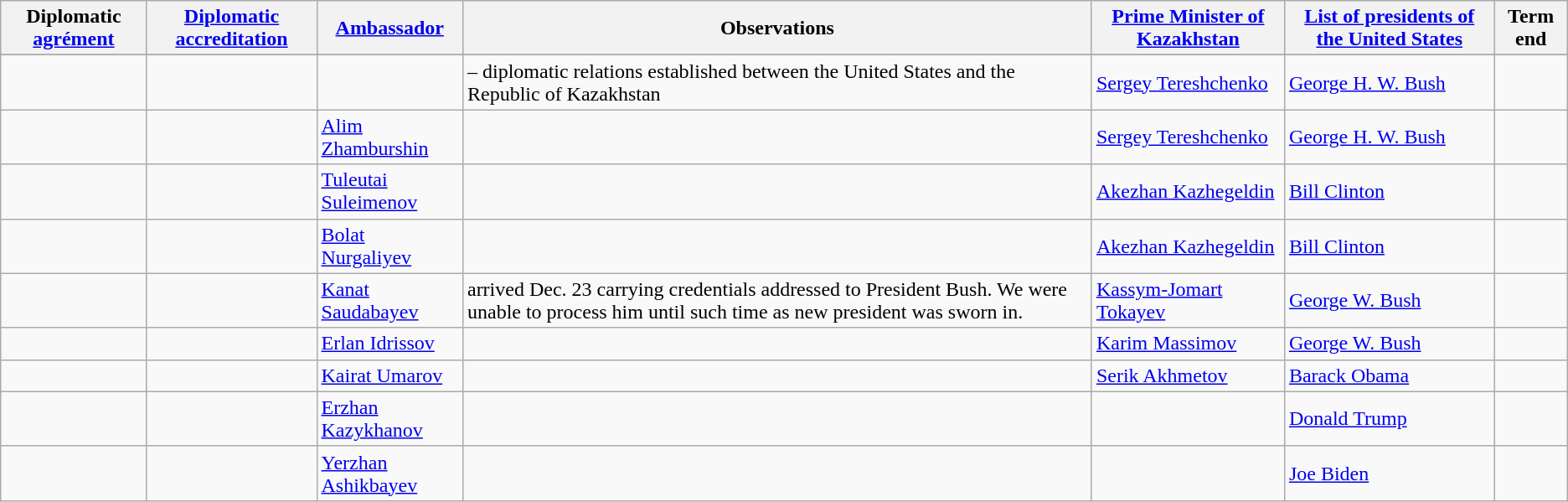<table class="wikitable sortable">
<tr>
<th>Diplomatic <a href='#'>agrément</a></th>
<th><a href='#'>Diplomatic accreditation</a></th>
<th><a href='#'>Ambassador</a></th>
<th>Observations</th>
<th><a href='#'>Prime Minister of Kazakhstan</a></th>
<th><a href='#'>List of presidents of the United States</a></th>
<th>Term end</th>
</tr>
<tr>
</tr>
<tr>
<td></td>
<td></td>
<td></td>
<td>– diplomatic relations established between the United States and the Republic of Kazakhstan</td>
<td><a href='#'>Sergey Tereshchenko</a></td>
<td><a href='#'>George H. W. Bush</a></td>
<td></td>
</tr>
<tr>
<td></td>
<td></td>
<td><a href='#'>Alim Zhamburshin</a></td>
<td></td>
<td><a href='#'>Sergey Tereshchenko</a></td>
<td><a href='#'>George H. W. Bush</a></td>
<td></td>
</tr>
<tr>
<td></td>
<td></td>
<td><a href='#'>Tuleutai Suleimenov</a></td>
<td></td>
<td><a href='#'>Akezhan Kazhegeldin</a></td>
<td><a href='#'>Bill Clinton</a></td>
<td></td>
</tr>
<tr>
<td></td>
<td></td>
<td><a href='#'>Bolat Nurgaliyev</a></td>
<td></td>
<td><a href='#'>Akezhan Kazhegeldin</a></td>
<td><a href='#'>Bill Clinton</a></td>
<td></td>
</tr>
<tr>
<td></td>
<td></td>
<td><a href='#'>Kanat Saudabayev</a></td>
<td>arrived Dec. 23 carrying credentials addressed to President Bush. We were unable to process him until such time as new president was sworn in.</td>
<td><a href='#'>Kassym-Jomart Tokayev</a></td>
<td><a href='#'>George W. Bush</a></td>
<td></td>
</tr>
<tr>
<td></td>
<td></td>
<td><a href='#'>Erlan Idrissov</a></td>
<td></td>
<td><a href='#'>Karim Massimov</a></td>
<td><a href='#'>George W. Bush</a></td>
<td></td>
</tr>
<tr>
<td></td>
<td></td>
<td><a href='#'>Kairat Umarov</a></td>
<td></td>
<td><a href='#'>Serik Akhmetov</a></td>
<td><a href='#'>Barack Obama</a></td>
<td></td>
</tr>
<tr>
<td></td>
<td></td>
<td><a href='#'>Erzhan Kazykhanov</a></td>
<td></td>
<td></td>
<td><a href='#'>Donald Trump</a></td>
<td></td>
</tr>
<tr>
<td></td>
<td></td>
<td><a href='#'>Yerzhan Ashikbayev</a></td>
<td></td>
<td></td>
<td><a href='#'>Joe Biden</a></td>
<td></td>
</tr>
</table>
